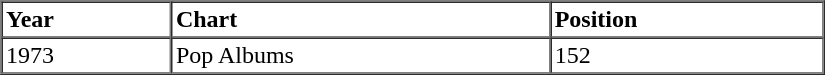<table border=1 cellspacing=0 cellpadding=2 width="550px">
<tr>
<th align="left">Year</th>
<th align="left">Chart</th>
<th align="left">Position</th>
</tr>
<tr>
<td align="left">1973</td>
<td align="left">Pop Albums</td>
<td align="left">152</td>
</tr>
<tr>
</tr>
</table>
